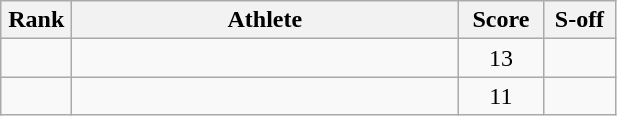<table class="wikitable" style="text-align:center">
<tr>
<th width=40>Rank</th>
<th width=250>Athlete</th>
<th width=50>Score</th>
<th width=40>S-off</th>
</tr>
<tr>
<td></td>
<td align=left></td>
<td>13</td>
<td></td>
</tr>
<tr>
<td></td>
<td align=left></td>
<td>11</td>
<td></td>
</tr>
</table>
